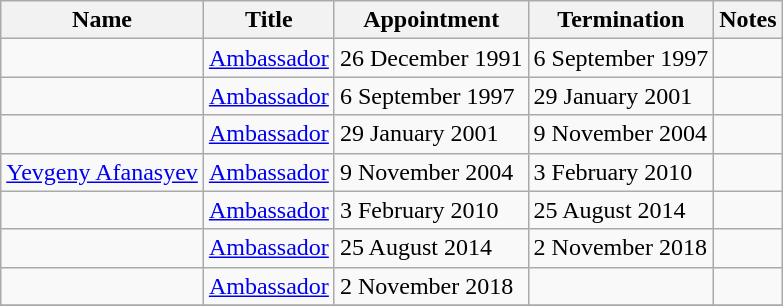<table class="wikitable">
<tr valign="middle">
<th>Name</th>
<th>Title</th>
<th>Appointment</th>
<th>Termination</th>
<th>Notes</th>
</tr>
<tr>
<td></td>
<td><a href='#'>Ambassador</a></td>
<td>26 December 1991</td>
<td>6 September 1997</td>
<td></td>
</tr>
<tr>
<td></td>
<td><a href='#'>Ambassador</a></td>
<td>6 September 1997</td>
<td>29 January 2001</td>
<td></td>
</tr>
<tr>
<td></td>
<td><a href='#'>Ambassador</a></td>
<td>29 January 2001</td>
<td>9 November 2004</td>
<td></td>
</tr>
<tr>
<td><a href='#'>Yevgeny Afanasyev</a></td>
<td><a href='#'>Ambassador</a></td>
<td>9 November 2004</td>
<td>3 February 2010</td>
<td></td>
</tr>
<tr>
<td></td>
<td><a href='#'>Ambassador</a></td>
<td>3 February 2010</td>
<td>25 August 2014</td>
<td></td>
</tr>
<tr>
<td></td>
<td><a href='#'>Ambassador</a></td>
<td>25 August 2014</td>
<td>2 November 2018</td>
<td></td>
</tr>
<tr>
<td></td>
<td><a href='#'>Ambassador</a></td>
<td>2 November 2018</td>
<td></td>
<td></td>
</tr>
<tr>
</tr>
</table>
